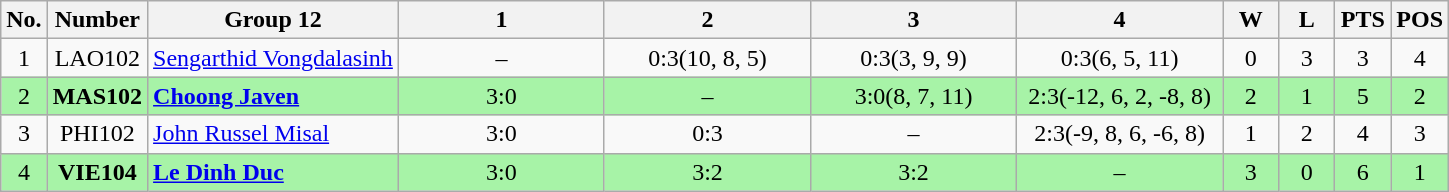<table class=wikitable style="text-align:center;">
<tr>
<th>No.</th>
<th>Number</th>
<th>Group 12</th>
<th width=130>1</th>
<th width=130>2</th>
<th width=130>3</th>
<th width=130>4</th>
<th width=30>W</th>
<th width=30>L</th>
<th width=30>PTS</th>
<th width=30>POS</th>
</tr>
<tr>
<td>1</td>
<td>LAO102</td>
<td style="text-align:left;"> <a href='#'>Sengarthid Vongdalasinh</a></td>
<td>–</td>
<td>0:3(10, 8, 5)</td>
<td>0:3(3, 9, 9)</td>
<td>0:3(6, 5, 11)</td>
<td>0</td>
<td>3</td>
<td>3</td>
<td>4</td>
</tr>
<tr bgcolor=#a7f3a7>
<td>2</td>
<td><strong>MAS102</strong></td>
<td style="text-align:left;"> <strong><a href='#'>Choong Javen</a></strong></td>
<td>3:0</td>
<td>–</td>
<td>3:0(8, 7, 11)</td>
<td>2:3(-12, 6, 2, -8, 8)</td>
<td>2</td>
<td>1</td>
<td>5</td>
<td>2</td>
</tr>
<tr>
<td>3</td>
<td>PHI102</td>
<td style="text-align:left;"> <a href='#'>John Russel Misal</a></td>
<td>3:0</td>
<td>0:3</td>
<td>–</td>
<td>2:3(-9, 8, 6, -6, 8)</td>
<td>1</td>
<td>2</td>
<td>4</td>
<td>3</td>
</tr>
<tr bgcolor=#a7f3a7>
<td>4</td>
<td><strong>VIE104</strong></td>
<td style="text-align:left;"> <strong><a href='#'>Le Dinh Duc</a></strong></td>
<td>3:0</td>
<td>3:2</td>
<td>3:2</td>
<td>–</td>
<td>3</td>
<td>0</td>
<td>6</td>
<td>1</td>
</tr>
</table>
